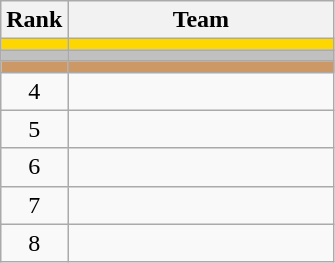<table class="wikitable">
<tr>
<th>Rank</th>
<th width=170>Team</th>
</tr>
<tr bgcolor=gold>
<td align=center></td>
<td></td>
</tr>
<tr bgcolor=silver>
<td align=center></td>
<td></td>
</tr>
<tr bgcolor=cc9966>
<td align=center></td>
<td></td>
</tr>
<tr>
<td align=center>4</td>
<td></td>
</tr>
<tr>
<td align=center>5</td>
<td></td>
</tr>
<tr>
<td align=center>6</td>
<td></td>
</tr>
<tr>
<td align=center>7</td>
<td></td>
</tr>
<tr>
<td align=center>8</td>
<td></td>
</tr>
</table>
